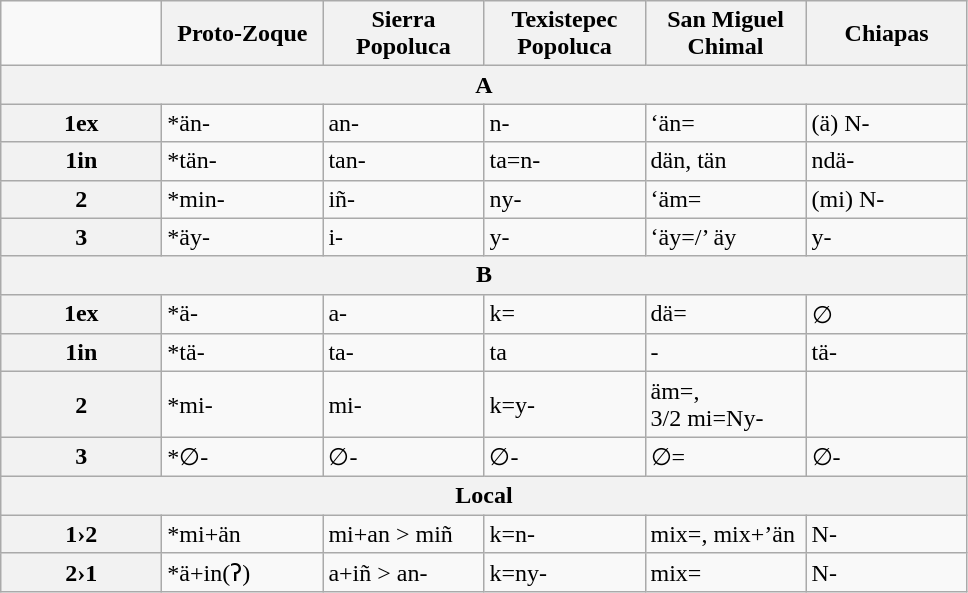<table class="wikitable">
<tr>
<td width=100px></td>
<th width=100px>Proto-Zoque</th>
<th width=100px>Sierra Popoluca</th>
<th width=100px>Texistepec Popoluca</th>
<th width=100px>San Miguel Chimal</th>
<th width=100px>Chiapas</th>
</tr>
<tr>
<th colspan=6>A</th>
</tr>
<tr>
<th>1ex</th>
<td>*än-</td>
<td>an-</td>
<td>n-</td>
<td>‘än=</td>
<td>(ä) N-</td>
</tr>
<tr>
<th>1in</th>
<td>*tän-</td>
<td>tan-</td>
<td>ta=n-</td>
<td>dän, tän</td>
<td>ndä-</td>
</tr>
<tr>
<th>2</th>
<td>*min-</td>
<td>iñ-</td>
<td>ny-</td>
<td>‘äm=</td>
<td>(mi) N-</td>
</tr>
<tr>
<th>3</th>
<td>*äy-</td>
<td>i-</td>
<td>y-</td>
<td>‘äy=/’ äy</td>
<td>y-</td>
</tr>
<tr>
<th colspan=6>B</th>
</tr>
<tr>
<th>1ex</th>
<td>*ä-</td>
<td>a-</td>
<td>k=</td>
<td>dä=</td>
<td>∅</td>
</tr>
<tr>
<th>1in</th>
<td>*tä-</td>
<td>ta-</td>
<td>ta</td>
<td>-</td>
<td>tä-</td>
</tr>
<tr>
<th>2</th>
<td>*mi-</td>
<td>mi-</td>
<td>k=y-</td>
<td>äm=, 3/2 mi=Ny-</td>
<td> </td>
</tr>
<tr>
<th>3</th>
<td>*∅-</td>
<td>∅-</td>
<td>∅-</td>
<td>∅=</td>
<td>∅-</td>
</tr>
<tr>
<th colspan=6>Local</th>
</tr>
<tr>
<th>1›2</th>
<td>*mi+än</td>
<td>mi+an > miñ</td>
<td>k=n-</td>
<td>mix=, mix+’än</td>
<td>N-</td>
</tr>
<tr>
<th>2›1</th>
<td>*ä+in(ʔ)</td>
<td>a+iñ > an-</td>
<td>k=ny-</td>
<td>mix=</td>
<td>N-</td>
</tr>
</table>
